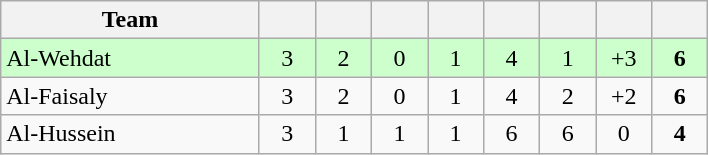<table class="wikitable" style="text-align: center;">
<tr>
<th width="165">Team</th>
<th width="30"></th>
<th width="30"></th>
<th width="30"></th>
<th width="30"></th>
<th width="30"></th>
<th width="30"></th>
<th width="30"></th>
<th width="30"></th>
</tr>
<tr bgcolor="#ccffcc">
<td align="left">Al-Wehdat</td>
<td>3</td>
<td>2</td>
<td>0</td>
<td>1</td>
<td>4</td>
<td>1</td>
<td>+3</td>
<td><strong>6</strong></td>
</tr>
<tr>
<td align="left">Al-Faisaly</td>
<td>3</td>
<td>2</td>
<td>0</td>
<td>1</td>
<td>4</td>
<td>2</td>
<td>+2</td>
<td><strong>6</strong></td>
</tr>
<tr>
<td align="left">Al-Hussein</td>
<td>3</td>
<td>1</td>
<td>1</td>
<td>1</td>
<td>6</td>
<td>6</td>
<td>0</td>
<td><strong>4</strong></td>
</tr>
</table>
